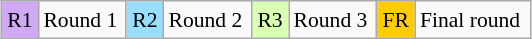<table class="wikitable" style="margin:0.5em auto; font-size:90%; line-height:1.25em;" width=28%;>
<tr>
<td style="background-color:#D0A9F5;text-align:center;">R1</td>
<td>Round 1</td>
<td style="background-color:#97DEFF;text-align:center;">R2</td>
<td>Round 2</td>
<td style="background-color:#D9FFB2;text-align:center;">R3</td>
<td>Round 3</td>
<td style="background-color:#ffcc00;text-align:center;">FR</td>
<td>Final round</td>
</tr>
</table>
